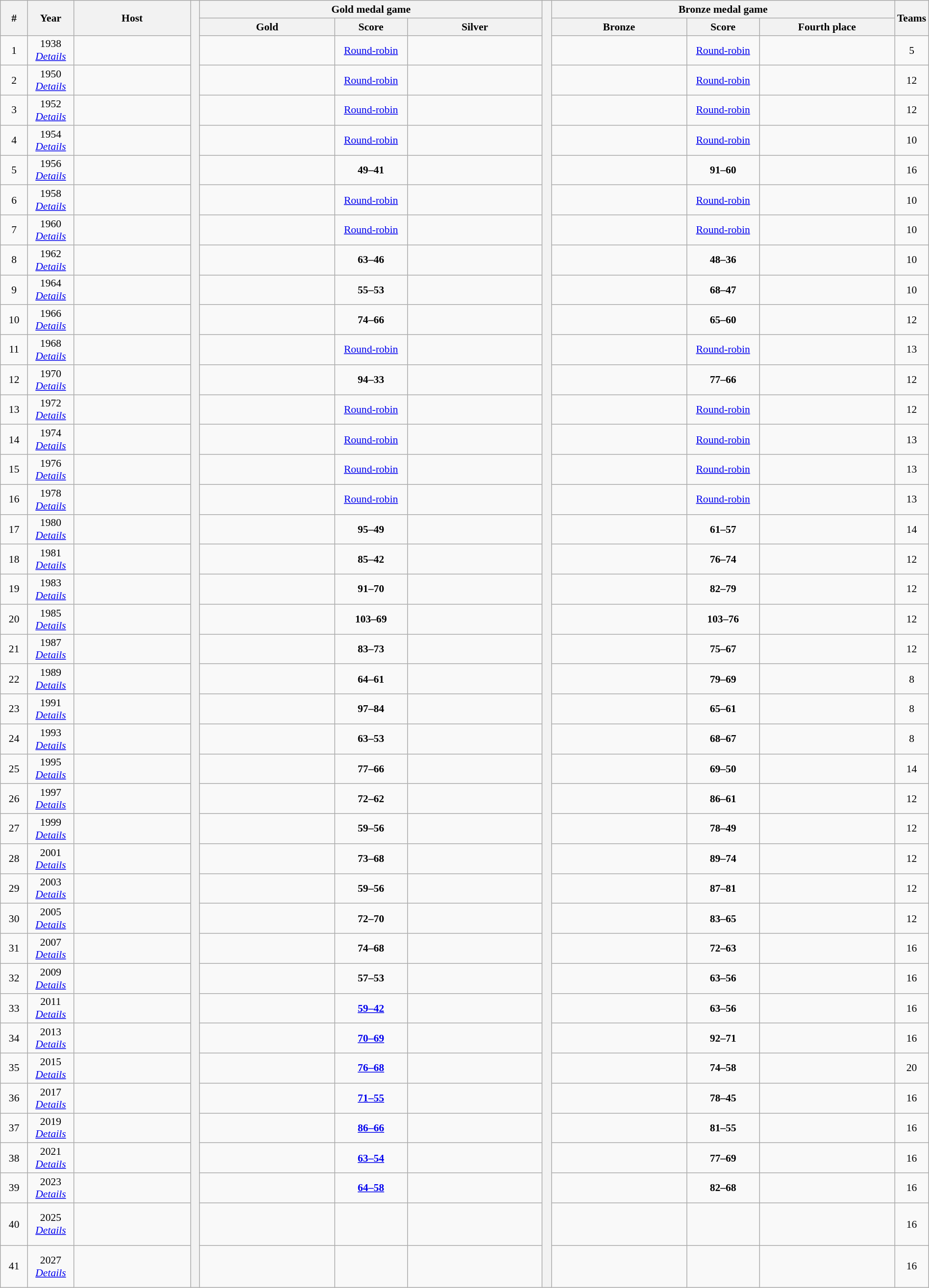<table class=wikitable style="text-align:center; font-size:90%; width:100%">
<tr>
<th rowspan=2 width=3%>#</th>
<th rowspan=2 width=5%>Year</th>
<th rowspan=2 width=13%>Host</th>
<th width=1% rowspan=43></th>
<th colspan=3>Gold medal game</th>
<th width=1% rowspan=43></th>
<th colspan=3>Bronze medal game</th>
<th rowspan=2 width=3%>Teams</th>
</tr>
<tr>
<th width=15%>Gold</th>
<th width=8%>Score</th>
<th width=15%>Silver</th>
<th width=15%>Bronze</th>
<th width=8%>Score</th>
<th width=15%>Fourth place</th>
</tr>
<tr>
<td>1</td>
<td>1938 <br><em><a href='#'>Details</a></em></td>
<td align=left></td>
<td><strong></strong></td>
<td><a href='#'>Round-robin</a></td>
<td></td>
<td></td>
<td><a href='#'>Round-robin</a></td>
<td></td>
<td>5</td>
</tr>
<tr>
<td>2</td>
<td>1950 <br><em><a href='#'>Details</a></em></td>
<td align=left></td>
<td><strong></strong></td>
<td><a href='#'>Round-robin</a></td>
<td></td>
<td></td>
<td><a href='#'>Round-robin</a></td>
<td></td>
<td>12</td>
</tr>
<tr>
<td>3</td>
<td>1952 <br><em><a href='#'>Details</a></em></td>
<td align=left></td>
<td><strong></strong></td>
<td><a href='#'>Round-robin</a></td>
<td></td>
<td></td>
<td><a href='#'>Round-robin</a></td>
<td></td>
<td>12</td>
</tr>
<tr>
<td>4</td>
<td>1954 <br><em><a href='#'>Details</a></em></td>
<td align=left></td>
<td><strong></strong></td>
<td><a href='#'>Round-robin</a></td>
<td></td>
<td></td>
<td><a href='#'>Round-robin</a></td>
<td></td>
<td>10</td>
</tr>
<tr>
<td>5</td>
<td>1956 <br><em><a href='#'>Details</a></em></td>
<td align=left></td>
<td><strong></strong></td>
<td><strong>49–41</strong></td>
<td></td>
<td></td>
<td><strong>91–60</strong></td>
<td></td>
<td>16</td>
</tr>
<tr>
<td>6</td>
<td>1958 <br><em><a href='#'>Details</a></em></td>
<td align=left></td>
<td><strong></strong></td>
<td><a href='#'>Round-robin</a></td>
<td></td>
<td></td>
<td><a href='#'>Round-robin</a></td>
<td></td>
<td>10</td>
</tr>
<tr>
<td>7</td>
<td>1960 <br><em><a href='#'>Details</a></em></td>
<td align=left></td>
<td><strong></strong></td>
<td><a href='#'>Round-robin</a></td>
<td></td>
<td></td>
<td><a href='#'>Round-robin</a></td>
<td></td>
<td>10</td>
</tr>
<tr>
<td>8</td>
<td>1962 <br><em><a href='#'>Details</a></em></td>
<td align=left></td>
<td><strong></strong></td>
<td><strong>63–46</strong></td>
<td></td>
<td></td>
<td><strong>48–36</strong></td>
<td></td>
<td>10</td>
</tr>
<tr>
<td>9</td>
<td>1964 <br><em><a href='#'>Details</a></em></td>
<td align=left></td>
<td><strong></strong></td>
<td><strong>55–53</strong></td>
<td></td>
<td></td>
<td><strong>68–47</strong></td>
<td></td>
<td>10</td>
</tr>
<tr>
<td>10</td>
<td>1966 <br><em><a href='#'>Details</a></em></td>
<td align=left></td>
<td><strong></strong></td>
<td><strong>74–66</strong></td>
<td></td>
<td></td>
<td><strong>65–60</strong></td>
<td></td>
<td>12</td>
</tr>
<tr>
<td>11</td>
<td>1968 <br><em><a href='#'>Details</a></em></td>
<td align=left></td>
<td><strong></strong></td>
<td><a href='#'>Round-robin</a></td>
<td></td>
<td></td>
<td><a href='#'>Round-robin</a></td>
<td></td>
<td>13</td>
</tr>
<tr>
<td>12</td>
<td>1970 <br><em><a href='#'>Details</a></em></td>
<td align=left></td>
<td><strong></strong></td>
<td><strong>94–33</strong></td>
<td></td>
<td></td>
<td><strong>77–66</strong></td>
<td></td>
<td>12</td>
</tr>
<tr>
<td>13</td>
<td>1972 <br><em><a href='#'>Details</a></em></td>
<td align=left></td>
<td><strong></strong></td>
<td><a href='#'>Round-robin</a></td>
<td></td>
<td></td>
<td><a href='#'>Round-robin</a></td>
<td></td>
<td>12</td>
</tr>
<tr>
<td>14</td>
<td>1974 <br><em><a href='#'>Details</a></em></td>
<td align=left></td>
<td><strong></strong></td>
<td><a href='#'>Round-robin</a></td>
<td></td>
<td></td>
<td><a href='#'>Round-robin</a></td>
<td></td>
<td>13</td>
</tr>
<tr>
<td>15</td>
<td>1976 <br><em><a href='#'>Details</a></em></td>
<td align=left></td>
<td><strong></strong></td>
<td><a href='#'>Round-robin</a></td>
<td></td>
<td></td>
<td><a href='#'>Round-robin</a></td>
<td></td>
<td>13</td>
</tr>
<tr>
<td>16</td>
<td>1978 <br><em><a href='#'>Details</a></em></td>
<td align=left></td>
<td><strong></strong></td>
<td><a href='#'>Round-robin</a></td>
<td></td>
<td></td>
<td><a href='#'>Round-robin</a></td>
<td></td>
<td>13</td>
</tr>
<tr>
<td>17</td>
<td>1980 <br><em><a href='#'>Details</a></em></td>
<td align=left></td>
<td><strong></strong></td>
<td><strong>95–49</strong></td>
<td></td>
<td></td>
<td><strong>61–57</strong></td>
<td></td>
<td>14</td>
</tr>
<tr>
<td>18</td>
<td>1981 <br><em><a href='#'>Details</a></em></td>
<td align=left></td>
<td><strong></strong></td>
<td><strong>85–42</strong></td>
<td></td>
<td></td>
<td><strong>76–74</strong></td>
<td></td>
<td>12</td>
</tr>
<tr>
<td>19</td>
<td>1983 <br><em><a href='#'>Details</a></em></td>
<td align=left></td>
<td><strong></strong></td>
<td><strong>91–70</strong></td>
<td></td>
<td></td>
<td><strong>82–79</strong></td>
<td></td>
<td>12</td>
</tr>
<tr>
<td>20</td>
<td>1985 <br><em><a href='#'>Details</a></em></td>
<td align=left></td>
<td><strong></strong></td>
<td><strong>103–69</strong></td>
<td></td>
<td></td>
<td><strong>103–76</strong></td>
<td></td>
<td>12</td>
</tr>
<tr>
<td>21</td>
<td>1987 <br><em><a href='#'>Details</a></em></td>
<td align=left></td>
<td><strong></strong></td>
<td><strong>83–73</strong></td>
<td></td>
<td></td>
<td><strong>75–67</strong></td>
<td></td>
<td>12</td>
</tr>
<tr>
<td>22</td>
<td>1989 <br><em><a href='#'>Details</a></em></td>
<td align=left></td>
<td><strong></strong></td>
<td><strong>64–61</strong></td>
<td></td>
<td></td>
<td><strong>79–69</strong></td>
<td></td>
<td>8</td>
</tr>
<tr>
<td>23</td>
<td>1991 <br><em><a href='#'>Details</a></em></td>
<td align=left></td>
<td><strong></strong></td>
<td><strong>97–84</strong></td>
<td></td>
<td></td>
<td><strong>65–61</strong></td>
<td></td>
<td>8</td>
</tr>
<tr>
<td>24</td>
<td>1993 <br><em><a href='#'>Details</a></em></td>
<td align=left></td>
<td><strong></strong></td>
<td><strong>63–53</strong></td>
<td></td>
<td></td>
<td><strong>68–67</strong></td>
<td></td>
<td>8</td>
</tr>
<tr>
<td>25</td>
<td>1995 <br><em><a href='#'>Details</a></em></td>
<td align=left></td>
<td><strong></strong></td>
<td><strong>77–66</strong></td>
<td></td>
<td></td>
<td><strong>69–50</strong></td>
<td></td>
<td>14</td>
</tr>
<tr>
<td>26</td>
<td>1997 <br><em><a href='#'>Details</a></em></td>
<td align=left></td>
<td><strong></strong></td>
<td><strong>72–62</strong></td>
<td></td>
<td></td>
<td><strong>86–61</strong></td>
<td></td>
<td>12</td>
</tr>
<tr>
<td>27</td>
<td>1999 <br><em><a href='#'>Details</a></em></td>
<td align=left></td>
<td><strong></strong></td>
<td><strong>59–56</strong></td>
<td></td>
<td></td>
<td><strong>78–49</strong></td>
<td></td>
<td>12</td>
</tr>
<tr>
<td>28</td>
<td>2001 <br><em><a href='#'>Details</a></em></td>
<td align=left></td>
<td><strong></strong></td>
<td><strong>73–68</strong></td>
<td></td>
<td></td>
<td><strong>89–74</strong></td>
<td></td>
<td>12</td>
</tr>
<tr>
<td>29</td>
<td>2003 <br><em><a href='#'>Details</a></em></td>
<td align=left></td>
<td><strong></strong></td>
<td><strong>59–56</strong></td>
<td></td>
<td></td>
<td><strong>87–81</strong></td>
<td></td>
<td>12</td>
</tr>
<tr>
<td>30</td>
<td>2005 <br><em><a href='#'>Details</a></em></td>
<td align=left></td>
<td><strong></strong></td>
<td><strong>72–70</strong></td>
<td></td>
<td></td>
<td><strong>83–65</strong></td>
<td></td>
<td>12</td>
</tr>
<tr>
<td>31</td>
<td>2007 <br><em><a href='#'>Details</a></em></td>
<td align=left></td>
<td><strong></strong></td>
<td><strong>74–68</strong></td>
<td></td>
<td></td>
<td><strong>72–63</strong></td>
<td></td>
<td>16</td>
</tr>
<tr>
<td>32</td>
<td>2009 <br><em><a href='#'>Details</a></em></td>
<td align=left></td>
<td><strong></strong></td>
<td><strong>57–53</strong></td>
<td></td>
<td></td>
<td><strong>63–56</strong></td>
<td></td>
<td>16</td>
</tr>
<tr>
<td>33</td>
<td>2011 <br><em><a href='#'>Details</a></em></td>
<td align=left></td>
<td><strong></strong></td>
<td><strong><a href='#'>59–42</a></strong></td>
<td></td>
<td></td>
<td><strong>63–56</strong></td>
<td></td>
<td>16</td>
</tr>
<tr>
<td>34</td>
<td>2013 <br><em><a href='#'>Details</a></em></td>
<td align=left></td>
<td><strong></strong></td>
<td><strong><a href='#'>70–69</a></strong></td>
<td></td>
<td></td>
<td><strong>92–71</strong></td>
<td></td>
<td>16</td>
</tr>
<tr>
<td>35</td>
<td>2015 <br><em><a href='#'>Details</a></em></td>
<td align=left> <br> </td>
<td><strong></strong></td>
<td><strong><a href='#'>76–68</a></strong></td>
<td></td>
<td></td>
<td><strong>74–58</strong></td>
<td></td>
<td>20</td>
</tr>
<tr>
<td>36</td>
<td>2017 <br><em><a href='#'>Details</a></em></td>
<td align=left></td>
<td><strong></strong></td>
<td><strong><a href='#'>71–55</a></strong></td>
<td></td>
<td></td>
<td><strong>78–45</strong></td>
<td></td>
<td>16</td>
</tr>
<tr>
<td>37</td>
<td>2019 <br><em><a href='#'>Details</a></em></td>
<td align=left> <br> </td>
<td><strong></strong></td>
<td><strong><a href='#'>86–66</a></strong></td>
<td></td>
<td></td>
<td><strong>81–55</strong></td>
<td></td>
<td>16</td>
</tr>
<tr>
<td>38</td>
<td>2021 <br><em><a href='#'>Details</a></em></td>
<td align=left> <br> </td>
<td><strong></strong></td>
<td><strong><a href='#'>63–54</a></strong></td>
<td></td>
<td></td>
<td><strong>77–69</strong></td>
<td></td>
<td>16</td>
</tr>
<tr>
<td>39</td>
<td>2023 <br><em><a href='#'>Details</a></em></td>
<td align=left> <br> </td>
<td><strong></strong></td>
<td><strong><a href='#'>64–58</a></strong></td>
<td></td>
<td></td>
<td><strong>82–68</strong></td>
<td></td>
<td>16</td>
</tr>
<tr>
<td>40</td>
<td>2025 <br><em><a href='#'>Details</a></em></td>
<td align=left> <br>  <br>  <br> </td>
<td></td>
<td></td>
<td></td>
<td></td>
<td></td>
<td></td>
<td>16</td>
</tr>
<tr>
<td>41</td>
<td>2027 <br><em><a href='#'>Details</a></em></td>
<td align=left> <br>  <br>  <br> </td>
<td></td>
<td></td>
<td></td>
<td></td>
<td></td>
<td></td>
<td>16</td>
</tr>
</table>
